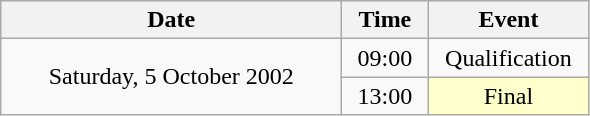<table class = "wikitable" style="text-align:center;">
<tr>
<th width=220>Date</th>
<th width=50>Time</th>
<th width=100>Event</th>
</tr>
<tr>
<td rowspan=2>Saturday, 5 October 2002</td>
<td>09:00</td>
<td>Qualification</td>
</tr>
<tr>
<td>13:00</td>
<td bgcolor=ffffcc>Final</td>
</tr>
</table>
